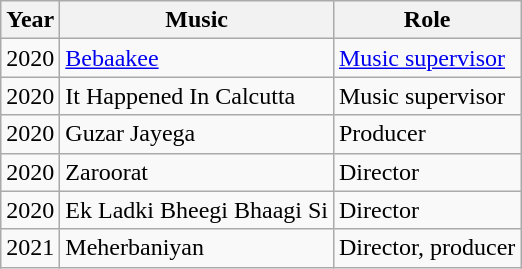<table class="wikitable sortable">
<tr>
<th>Year</th>
<th>Music</th>
<th>Role</th>
</tr>
<tr>
<td>2020</td>
<td><a href='#'>Bebaakee</a></td>
<td><a href='#'>Music supervisor</a></td>
</tr>
<tr>
<td>2020</td>
<td>It Happened In Calcutta</td>
<td>Music supervisor</td>
</tr>
<tr>
<td>2020</td>
<td>Guzar Jayega</td>
<td>Producer</td>
</tr>
<tr>
<td>2020</td>
<td>Zaroorat</td>
<td>Director</td>
</tr>
<tr>
<td>2020</td>
<td>Ek Ladki Bheegi Bhaagi Si</td>
<td>Director</td>
</tr>
<tr>
<td>2021</td>
<td>Meherbaniyan</td>
<td>Director, producer</td>
</tr>
</table>
